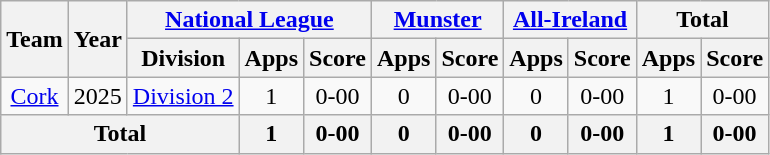<table class="wikitable" style="text-align:center">
<tr>
<th rowspan="2">Team</th>
<th rowspan="2">Year</th>
<th colspan="3"><a href='#'>National League</a></th>
<th colspan="2"><a href='#'>Munster</a></th>
<th colspan="2"><a href='#'>All-Ireland</a></th>
<th colspan="2">Total</th>
</tr>
<tr>
<th>Division</th>
<th>Apps</th>
<th>Score</th>
<th>Apps</th>
<th>Score</th>
<th>Apps</th>
<th>Score</th>
<th>Apps</th>
<th>Score</th>
</tr>
<tr>
<td rowspan="1"><a href='#'>Cork</a></td>
<td>2025</td>
<td rowspan="1"><a href='#'>Division 2</a></td>
<td>1</td>
<td>0-00</td>
<td>0</td>
<td>0-00</td>
<td>0</td>
<td>0-00</td>
<td>1</td>
<td>0-00</td>
</tr>
<tr>
<th colspan="3">Total</th>
<th>1</th>
<th>0-00</th>
<th>0</th>
<th>0-00</th>
<th>0</th>
<th>0-00</th>
<th>1</th>
<th>0-00</th>
</tr>
</table>
